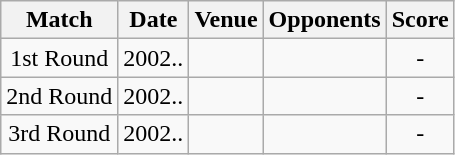<table class="wikitable" style="text-align:center;">
<tr>
<th>Match</th>
<th>Date</th>
<th>Venue</th>
<th>Opponents</th>
<th>Score</th>
</tr>
<tr>
<td>1st Round</td>
<td>2002..</td>
<td><a href='#'></a></td>
<td><a href='#'></a></td>
<td>-</td>
</tr>
<tr>
<td>2nd Round</td>
<td>2002..</td>
<td><a href='#'></a></td>
<td><a href='#'></a></td>
<td>-</td>
</tr>
<tr>
<td>3rd Round</td>
<td>2002..</td>
<td><a href='#'></a></td>
<td><a href='#'></a></td>
<td>-</td>
</tr>
</table>
